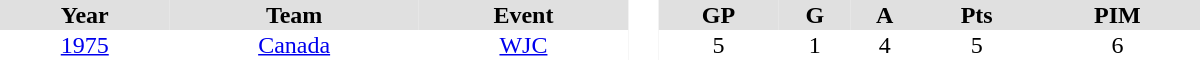<table border="0" cellpadding="1" cellspacing="0" style="text-align:center; width:50em">
<tr ALIGN="center" bgcolor="#e0e0e0">
<th>Year</th>
<th>Team</th>
<th>Event</th>
<th rowspan="99" bgcolor="#ffffff"> </th>
<th>GP</th>
<th>G</th>
<th>A</th>
<th>Pts</th>
<th>PIM</th>
</tr>
<tr>
<td><a href='#'>1975</a></td>
<td><a href='#'>Canada</a></td>
<td><a href='#'>WJC</a></td>
<td>5</td>
<td>1</td>
<td>4</td>
<td>5</td>
<td>6</td>
</tr>
</table>
